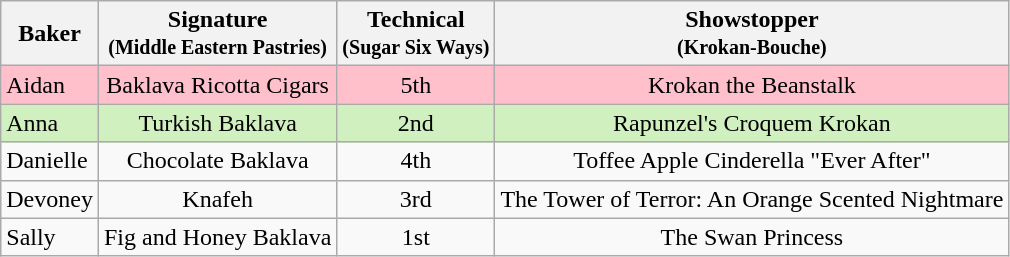<table class="wikitable" style="text-align:center;">
<tr>
<th>Baker</th>
<th>Signature<br><small>(Middle Eastern Pastries)</small></th>
<th>Technical<br><small>(Sugar Six Ways)</small></th>
<th>Showstopper<br><small>(Krokan-Bouche)</small></th>
</tr>
<tr style="background:pink;">
<td align="left">Aidan</td>
<td>Baklava Ricotta Cigars</td>
<td>5th</td>
<td>Krokan the Beanstalk</td>
</tr>
<tr style="background:#d0f0c0;">
<td align="left">Anna</td>
<td>Turkish Baklava</td>
<td>2nd</td>
<td>Rapunzel's Croquem Krokan</td>
</tr>
<tr>
<td align="left">Danielle</td>
<td>Chocolate Baklava</td>
<td>4th</td>
<td>Toffee Apple Cinderella "Ever After"</td>
</tr>
<tr>
<td align="left">Devoney</td>
<td>Knafeh</td>
<td>3rd</td>
<td>The Tower of Terror: An Orange Scented Nightmare</td>
</tr>
<tr>
<td align="left">Sally</td>
<td>Fig and Honey Baklava</td>
<td>1st</td>
<td>The Swan Princess</td>
</tr>
</table>
